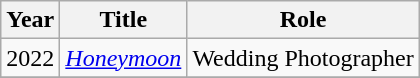<table class="wikitable sortable">
<tr>
<th>Year</th>
<th>Title</th>
<th>Role</th>
</tr>
<tr>
<td>2022</td>
<td><em><a href='#'>Honeymoon</a></em></td>
<td>Wedding Photographer</td>
</tr>
<tr>
</tr>
</table>
